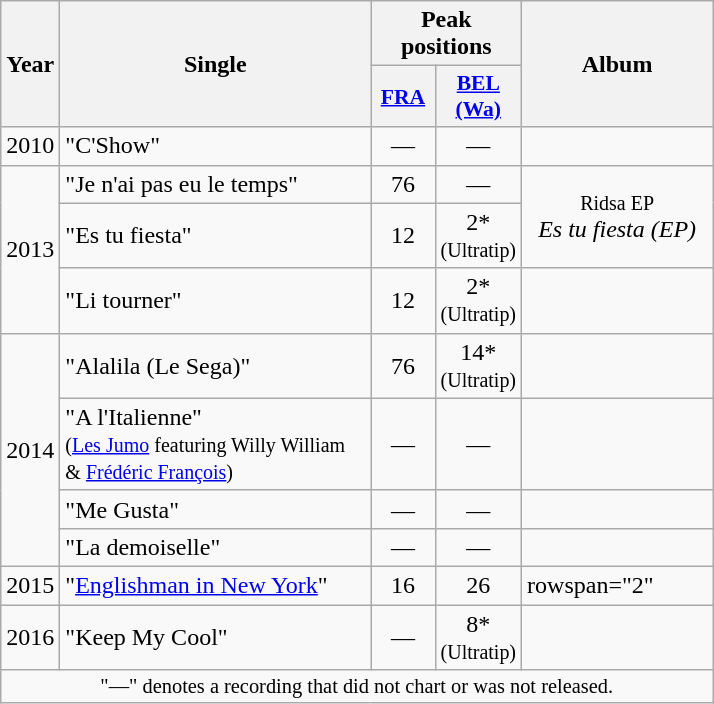<table class="wikitable">
<tr>
<th align="center" rowspan="2" width="10">Year</th>
<th align="center" rowspan="2" width="200">Single</th>
<th align="center" colspan="2" width="30">Peak positions</th>
<th align="center" rowspan="2" width="120">Album</th>
</tr>
<tr>
<th scope="col" style="width:2.5em;font-size:90%;"><a href='#'>FRA</a><br></th>
<th scope="col" style="width:2.5em;font-size:90%;"><a href='#'>BEL<br>(Wa)</a><br></th>
</tr>
<tr>
<td align="center">2010</td>
<td>"C'Show"<br></td>
<td align="center">—</td>
<td align="center">—</td>
<td align="center"></td>
</tr>
<tr>
<td align="center" rowspan=3>2013</td>
<td>"Je n'ai pas eu le temps"<br></td>
<td align="center">76</td>
<td align="center">—</td>
<td align="center" rowspan=2><small>Ridsa EP</small><br><em>Es tu fiesta (EP)</em></td>
</tr>
<tr>
<td>"Es tu fiesta"<br></td>
<td align="center">12</td>
<td align="center">2*<br><small>(Ultratip)</small></td>
</tr>
<tr>
<td>"Li tourner"<br></td>
<td align="center">12</td>
<td align="center">2*<br><small>(Ultratip)</small></td>
<td align="center"></td>
</tr>
<tr>
<td align="center" rowspan=4>2014</td>
<td>"Alalila (Le Sega)"<br></td>
<td align="center">76</td>
<td align="center">14*<br><small>(Ultratip)</small></td>
<td align="center"></td>
</tr>
<tr>
<td>"A l'Italienne"<br><small>(<a href='#'>Les Jumo</a> featuring Willy William & <a href='#'>Frédéric François</a>)</small></td>
<td align="center">—</td>
<td align="center">—</td>
<td align="center"></td>
</tr>
<tr>
<td>"Me Gusta"<br></td>
<td align="center">—</td>
<td align="center">—</td>
<td align="center"></td>
</tr>
<tr>
<td>"La demoiselle"<br></td>
<td align="center">—</td>
<td align="center">—</td>
<td align="center"></td>
</tr>
<tr>
<td align="center">2015</td>
<td>"<a href='#'>Englishman in New York</a>"<br></td>
<td align="center">16</td>
<td align="center">26</td>
<td>rowspan="2" </td>
</tr>
<tr>
<td align="center">2016</td>
<td>"Keep My Cool"<br></td>
<td align="center">—</td>
<td align="center">8*<br><small>(Ultratip)</small></td>
</tr>
<tr>
<td colspan="5" style="font-size:85%;text-align:center">"—" denotes a recording that did not chart or was not released.</td>
</tr>
</table>
